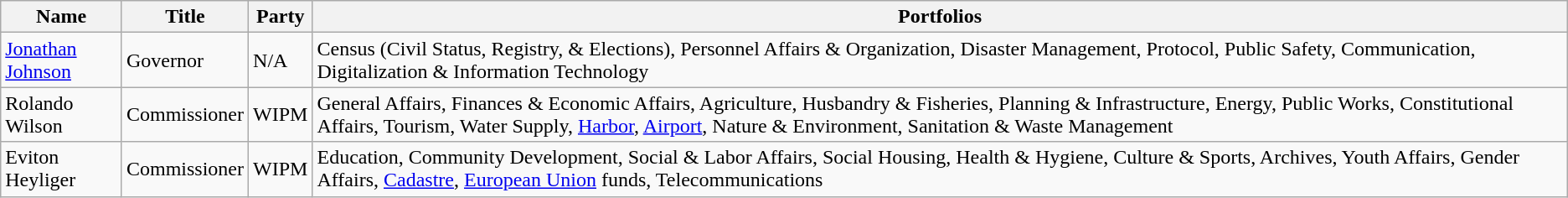<table class="wikitable">
<tr>
<th>Name</th>
<th>Title</th>
<th>Party</th>
<th>Portfolios</th>
</tr>
<tr>
<td><a href='#'>Jonathan Johnson</a></td>
<td>Governor</td>
<td>N/A</td>
<td>Census (Civil Status, Registry, & Elections), Personnel Affairs & Organization, Disaster Management, Protocol, Public Safety, Communication, Digitalization & Information Technology</td>
</tr>
<tr>
<td>Rolando Wilson</td>
<td>Commissioner</td>
<td>WIPM</td>
<td>General Affairs, Finances & Economic Affairs, Agriculture, Husbandry & Fisheries, Planning & Infrastructure, Energy, Public Works, Constitutional Affairs, Tourism, Water Supply, <a href='#'>Harbor</a>, <a href='#'>Airport</a>, Nature & Environment, Sanitation & Waste Management</td>
</tr>
<tr>
<td>Eviton Heyliger</td>
<td>Commissioner</td>
<td>WIPM</td>
<td>Education, Community Development, Social & Labor Affairs, Social Housing, Health & Hygiene, Culture & Sports, Archives, Youth Affairs, Gender Affairs, <a href='#'>Cadastre</a>, <a href='#'>European Union</a> funds, Telecommunications</td>
</tr>
</table>
